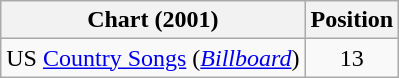<table class="wikitable">
<tr>
<th scope="col">Chart (2001)</th>
<th scope="col">Position</th>
</tr>
<tr>
<td>US <a href='#'>Country Songs</a> (<em><a href='#'>Billboard</a></em>)</td>
<td align="center">13</td>
</tr>
</table>
